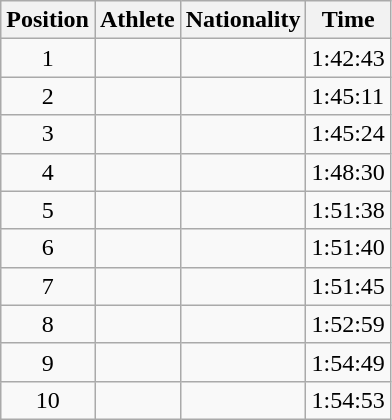<table class="wikitable sortable">
<tr>
<th scope="col">Position</th>
<th scope="col">Athlete</th>
<th scope="col">Nationality</th>
<th scope="col">Time</th>
</tr>
<tr>
<td !scope=row align=center>1</td>
<td></td>
<td></td>
<td>1:42:43</td>
</tr>
<tr>
<td !scope=row align=center>2</td>
<td></td>
<td></td>
<td>1:45:11</td>
</tr>
<tr>
<td !scope=row align=center>3</td>
<td></td>
<td></td>
<td>1:45:24</td>
</tr>
<tr>
<td !scope=row align=center>4</td>
<td></td>
<td></td>
<td>1:48:30</td>
</tr>
<tr>
<td !scope=row align=center>5</td>
<td></td>
<td></td>
<td>1:51:38</td>
</tr>
<tr>
<td !scope=row align=center>6</td>
<td></td>
<td></td>
<td>1:51:40</td>
</tr>
<tr>
<td !scope=row align=center>7</td>
<td></td>
<td></td>
<td>1:51:45</td>
</tr>
<tr>
<td !scope=row align=center>8</td>
<td></td>
<td></td>
<td>1:52:59</td>
</tr>
<tr>
<td !scope=row align=center>9</td>
<td></td>
<td></td>
<td>1:54:49</td>
</tr>
<tr>
<td !scope=row align=center>10</td>
<td></td>
<td></td>
<td>1:54:53</td>
</tr>
</table>
